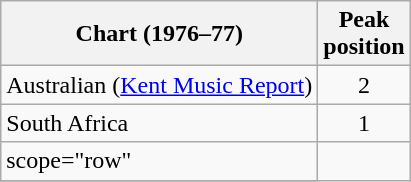<table class="wikitable sortable">
<tr>
<th>Chart (1976–77)</th>
<th>Peak<br>position</th>
</tr>
<tr>
<td scope="row">Australian (<a href='#'>Kent Music Report</a>)</td>
<td style="text-align:center;">2</td>
</tr>
<tr>
<td>South Africa </td>
<td style="text-align:center;">1</td>
</tr>
<tr>
<td>scope="row" </td>
</tr>
<tr>
</tr>
</table>
